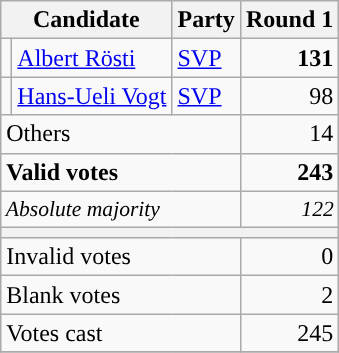<table class="wikitable" style="text-align:right;">
<tr>
<th colspan=2>Candidate</th>
<th>Party</th>
<th>Round 1</th>
</tr>
<tr>
<td style="background-color:"></td>
<td style="text-align:left;"><a href='#'>Albert Rösti</a></td>
<td style="text-align:left;"><a href='#'>SVP</a></td>
<td><strong>131</strong></td>
</tr>
<tr>
<td style="background-color:"></td>
<td style="text-align:left;"><a href='#'>Hans-Ueli Vogt</a></td>
<td style="text-align:left;"><a href='#'>SVP</a></td>
<td>98</td>
</tr>
<tr>
<td colspan=3 style="text-align:left;">Others</td>
<td>14</td>
</tr>
<tr style="font-weight:bold;">
<td colspan=3 style="text-align:left;">Valid votes</td>
<td>243</td>
</tr>
<tr style="font-style:italic; font-size:90%;">
<td colspan=3 style="text-align:left;">Absolute majority</td>
<td>122</td>
</tr>
<tr>
<th colspan=10></th>
</tr>
<tr>
<td colspan=3 style="text-align:left;">Invalid votes</td>
<td>0</td>
</tr>
<tr>
<td colspan=3 style="text-align:left;">Blank votes</td>
<td>2</td>
</tr>
<tr>
<td colspan=3 style="text-align:left;">Votes cast</td>
<td>245</td>
</tr>
<tr>
</tr>
</table>
